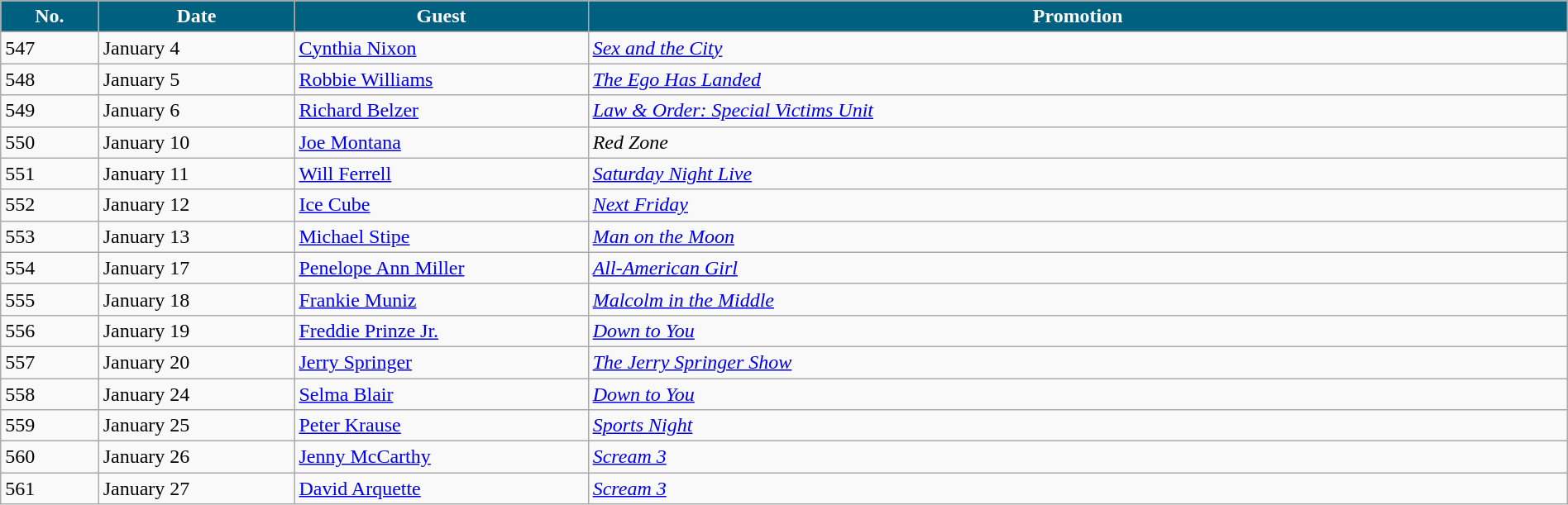<table class="wikitable" width="100%">
<tr bgcolor="#CCCCCC">
<th width="5%" style="background:#006080; color:white"><abbr>No.</abbr></th>
<th width="10%" style="background:#006080; color:white">Date</th>
<th width="15%" style="background:#006080; color:white">Guest</th>
<th width="50%" style="background:#006080; color:white">Promotion</th>
</tr>
<tr>
<td>547</td>
<td>January 4</td>
<td><a href='#'>Cynthia Nixon</a></td>
<td><em><a href='#'>Sex and the City</a></em></td>
</tr>
<tr>
<td>548</td>
<td>January 5</td>
<td><a href='#'>Robbie Williams</a></td>
<td><em><a href='#'>The Ego Has Landed</a></em></td>
</tr>
<tr>
<td>549</td>
<td>January 6</td>
<td><a href='#'>Richard Belzer</a></td>
<td><em><a href='#'>Law & Order: Special Victims Unit</a></em></td>
</tr>
<tr>
<td>550</td>
<td>January 10</td>
<td><a href='#'>Joe Montana</a></td>
<td><em>Red Zone</em></td>
</tr>
<tr>
<td>551</td>
<td>January 11</td>
<td><a href='#'>Will Ferrell</a></td>
<td><em><a href='#'>Saturday Night Live</a></em></td>
</tr>
<tr>
<td>552</td>
<td>January 12</td>
<td><a href='#'>Ice Cube</a></td>
<td><em><a href='#'>Next Friday</a></em></td>
</tr>
<tr>
<td>553</td>
<td>January 13</td>
<td><a href='#'>Michael Stipe</a></td>
<td><em><a href='#'>Man on the Moon</a></em></td>
</tr>
<tr>
<td>554</td>
<td>January 17</td>
<td><a href='#'>Penelope Ann Miller</a></td>
<td><em><a href='#'>All-American Girl</a></em></td>
</tr>
<tr>
<td>555</td>
<td>January 18</td>
<td><a href='#'>Frankie Muniz</a></td>
<td><em><a href='#'>Malcolm in the Middle</a></em></td>
</tr>
<tr>
<td>556</td>
<td>January 19</td>
<td><a href='#'>Freddie Prinze Jr.</a></td>
<td><em><a href='#'>Down to You</a></em></td>
</tr>
<tr>
<td>557</td>
<td>January 20</td>
<td><a href='#'>Jerry Springer</a></td>
<td><em><a href='#'>The Jerry Springer Show</a></em></td>
</tr>
<tr>
<td>558</td>
<td>January 24</td>
<td><a href='#'>Selma Blair</a></td>
<td><em><a href='#'>Down to You</a></em></td>
</tr>
<tr>
<td>559</td>
<td>January 25</td>
<td><a href='#'>Peter Krause</a></td>
<td><em><a href='#'>Sports Night</a></em></td>
</tr>
<tr>
<td>560</td>
<td>January 26</td>
<td><a href='#'>Jenny McCarthy</a></td>
<td><em><a href='#'>Scream 3</a></em></td>
</tr>
<tr>
<td>561</td>
<td>January 27</td>
<td><a href='#'>David Arquette</a></td>
<td><em><a href='#'>Scream 3</a></em></td>
</tr>
</table>
